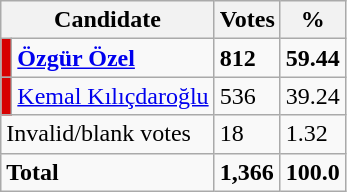<table class="wikitable">
<tr =>
<th colspan="2">Candidate</th>
<th>Votes</th>
<th>%</th>
</tr>
<tr>
<td style="background: #d70000"></td>
<td><strong><a href='#'>Özgür Özel</a></strong></td>
<td><strong>812</strong></td>
<td><strong>59.44</strong></td>
</tr>
<tr>
<td style="background: #d70000"></td>
<td><a href='#'>Kemal Kılıçdaroğlu</a></td>
<td>536</td>
<td>39.24</td>
</tr>
<tr>
<td colspan="2">Invalid/blank votes</td>
<td>18</td>
<td>1.32</td>
</tr>
<tr>
<td colspan="2"><strong>Total</strong></td>
<td><strong>1,366</strong></td>
<td><strong>100.0</strong></td>
</tr>
</table>
